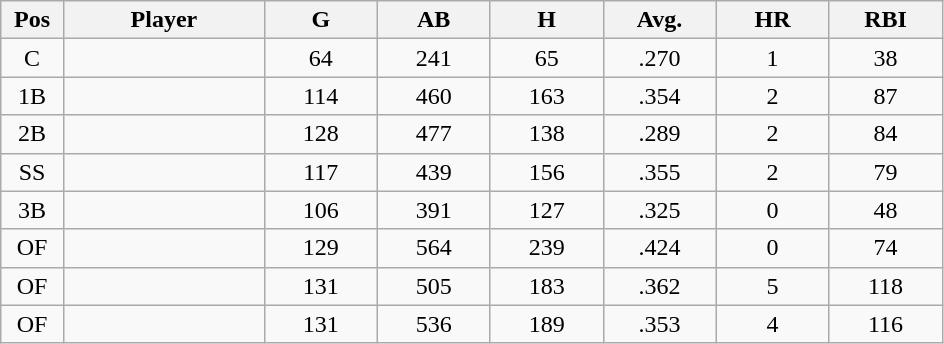<table class="wikitable sortable">
<tr>
<th bgcolor="#DDDDFF" width="5%">Pos</th>
<th bgcolor="#DDDDFF" width="16%">Player</th>
<th bgcolor="#DDDDFF" width="9%">G</th>
<th bgcolor="#DDDDFF" width="9%">AB</th>
<th bgcolor="#DDDDFF" width="9%">H</th>
<th bgcolor="#DDDDFF" width="9%">Avg.</th>
<th bgcolor="#DDDDFF" width="9%">HR</th>
<th bgcolor="#DDDDFF" width="9%">RBI</th>
</tr>
<tr align="center">
<td>C</td>
<td></td>
<td>64</td>
<td>241</td>
<td>65</td>
<td>.270</td>
<td>1</td>
<td>38</td>
</tr>
<tr align="center">
<td>1B</td>
<td></td>
<td>114</td>
<td>460</td>
<td>163</td>
<td>.354</td>
<td>2</td>
<td>87</td>
</tr>
<tr align="center">
<td>2B</td>
<td></td>
<td>128</td>
<td>477</td>
<td>138</td>
<td>.289</td>
<td>2</td>
<td>84</td>
</tr>
<tr align="center">
<td>SS</td>
<td></td>
<td>117</td>
<td>439</td>
<td>156</td>
<td>.355</td>
<td>2</td>
<td>79</td>
</tr>
<tr align="center">
<td>3B</td>
<td></td>
<td>106</td>
<td>391</td>
<td>127</td>
<td>.325</td>
<td>0</td>
<td>48</td>
</tr>
<tr align="center">
<td>OF</td>
<td></td>
<td>129</td>
<td>564</td>
<td>239</td>
<td>.424</td>
<td>0</td>
<td>74</td>
</tr>
<tr align="center">
<td>OF</td>
<td></td>
<td>131</td>
<td>505</td>
<td>183</td>
<td>.362</td>
<td>5</td>
<td>118</td>
</tr>
<tr align="center">
<td>OF</td>
<td></td>
<td>131</td>
<td>536</td>
<td>189</td>
<td>.353</td>
<td>4</td>
<td>116</td>
</tr>
</table>
